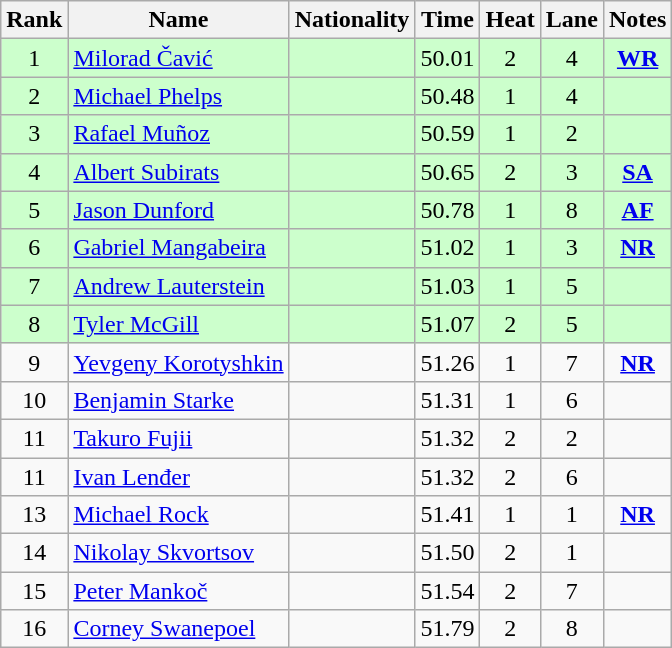<table class="wikitable sortable" style="text-align:center">
<tr>
<th>Rank</th>
<th>Name</th>
<th>Nationality</th>
<th>Time</th>
<th>Heat</th>
<th>Lane</th>
<th>Notes</th>
</tr>
<tr bgcolor=ccffcc>
<td>1</td>
<td align=left><a href='#'>Milorad Čavić</a></td>
<td align=left></td>
<td>50.01</td>
<td>2</td>
<td>4</td>
<td><strong><a href='#'>WR</a></strong></td>
</tr>
<tr bgcolor=ccffcc>
<td>2</td>
<td align=left><a href='#'>Michael Phelps</a></td>
<td align=left></td>
<td>50.48</td>
<td>1</td>
<td>4</td>
<td></td>
</tr>
<tr bgcolor=ccffcc>
<td>3</td>
<td align=left><a href='#'>Rafael Muñoz</a></td>
<td align=left></td>
<td>50.59</td>
<td>1</td>
<td>2</td>
<td></td>
</tr>
<tr bgcolor=ccffcc>
<td>4</td>
<td align=left><a href='#'>Albert Subirats</a></td>
<td align=left></td>
<td>50.65</td>
<td>2</td>
<td>3</td>
<td><strong><a href='#'>SA</a></strong></td>
</tr>
<tr bgcolor=ccffcc>
<td>5</td>
<td align=left><a href='#'>Jason Dunford</a></td>
<td align=left></td>
<td>50.78</td>
<td>1</td>
<td>8</td>
<td><strong><a href='#'>AF</a></strong></td>
</tr>
<tr bgcolor=ccffcc>
<td>6</td>
<td align=left><a href='#'>Gabriel Mangabeira</a></td>
<td align=left></td>
<td>51.02</td>
<td>1</td>
<td>3</td>
<td><strong><a href='#'>NR</a></strong></td>
</tr>
<tr bgcolor=ccffcc>
<td>7</td>
<td align=left><a href='#'>Andrew Lauterstein</a></td>
<td align=left></td>
<td>51.03</td>
<td>1</td>
<td>5</td>
<td></td>
</tr>
<tr bgcolor=ccffcc>
<td>8</td>
<td align=left><a href='#'>Tyler McGill</a></td>
<td align=left></td>
<td>51.07</td>
<td>2</td>
<td>5</td>
<td></td>
</tr>
<tr>
<td>9</td>
<td align=left><a href='#'>Yevgeny Korotyshkin</a></td>
<td align=left></td>
<td>51.26</td>
<td>1</td>
<td>7</td>
<td><strong><a href='#'>NR</a></strong></td>
</tr>
<tr>
<td>10</td>
<td align=left><a href='#'>Benjamin Starke</a></td>
<td align=left></td>
<td>51.31</td>
<td>1</td>
<td>6</td>
<td></td>
</tr>
<tr>
<td>11</td>
<td align=left><a href='#'>Takuro Fujii</a></td>
<td align=left></td>
<td>51.32</td>
<td>2</td>
<td>2</td>
<td></td>
</tr>
<tr>
<td>11</td>
<td align=left><a href='#'>Ivan Lenđer</a></td>
<td align=left></td>
<td>51.32</td>
<td>2</td>
<td>6</td>
<td></td>
</tr>
<tr>
<td>13</td>
<td align=left><a href='#'>Michael Rock</a></td>
<td align=left></td>
<td>51.41</td>
<td>1</td>
<td>1</td>
<td><strong><a href='#'>NR</a></strong></td>
</tr>
<tr>
<td>14</td>
<td align=left><a href='#'>Nikolay Skvortsov</a></td>
<td align=left></td>
<td>51.50</td>
<td>2</td>
<td>1</td>
<td></td>
</tr>
<tr>
<td>15</td>
<td align=left><a href='#'>Peter Mankoč</a></td>
<td align=left></td>
<td>51.54</td>
<td>2</td>
<td>7</td>
<td></td>
</tr>
<tr>
<td>16</td>
<td align=left><a href='#'>Corney Swanepoel</a></td>
<td align=left></td>
<td>51.79</td>
<td>2</td>
<td>8</td>
<td></td>
</tr>
</table>
